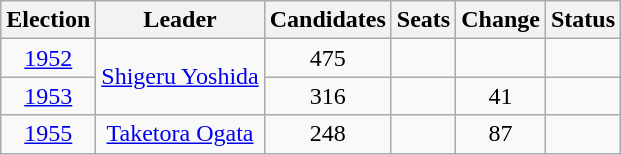<table class=wikitable style=text-align:center>
<tr>
<th>Election</th>
<th>Leader</th>
<th>Candidates</th>
<th>Seats</th>
<th>Change</th>
<th>Status</th>
</tr>
<tr>
<td><a href='#'>1952</a></td>
<td rowspan="2"><a href='#'>Shigeru Yoshida</a></td>
<td>475</td>
<td></td>
<td style="text-align:center;"></td>
<td></td>
</tr>
<tr>
<td><a href='#'>1953</a></td>
<td>316</td>
<td></td>
<td style="text-align:center;"> 41</td>
<td></td>
</tr>
<tr>
<td><a href='#'>1955</a></td>
<td><a href='#'>Taketora Ogata</a></td>
<td>248</td>
<td></td>
<td style="text-align:center;"> 87</td>
<td></td>
</tr>
</table>
